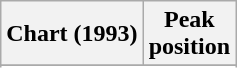<table class="wikitable sortable plainrowheaders" style="text-align:center">
<tr>
<th scope="col">Chart (1993)</th>
<th scope="col">Peak<br>position</th>
</tr>
<tr>
</tr>
<tr>
</tr>
</table>
